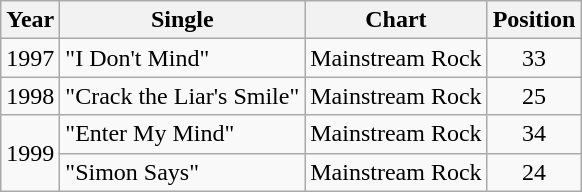<table class="wikitable">
<tr>
<th>Year</th>
<th>Single</th>
<th>Chart</th>
<th>Position</th>
</tr>
<tr>
<td>1997</td>
<td>"I Don't Mind"</td>
<td>Mainstream Rock</td>
<td style="text-align:center;">33</td>
</tr>
<tr>
<td>1998</td>
<td>"Crack the Liar's Smile"</td>
<td>Mainstream Rock</td>
<td style="text-align:center;">25</td>
</tr>
<tr>
<td rowspan="2">1999</td>
<td>"Enter My Mind"</td>
<td>Mainstream Rock</td>
<td style="text-align:center;">34</td>
</tr>
<tr>
<td>"Simon Says"</td>
<td>Mainstream Rock</td>
<td style="text-align:center;">24</td>
</tr>
</table>
